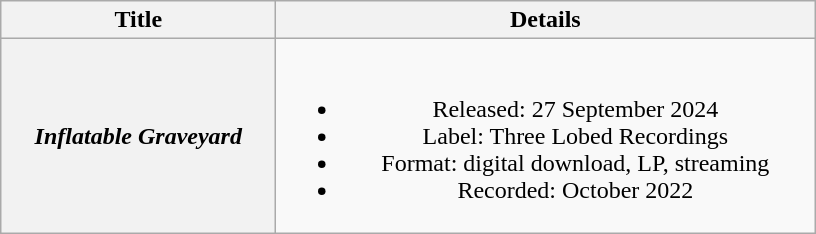<table class="wikitable plainrowheaders" style="text-align:center;" border="1">
<tr>
<th scope="col" style="width:11em;">Title</th>
<th scope="col" style="width:22em;">Details</th>
</tr>
<tr>
<th scope="row"><em>Inflatable Graveyard</em></th>
<td><br><ul><li>Released: 27 September 2024</li><li>Label: Three Lobed Recordings</li><li>Format: digital download, LP, streaming</li><li>Recorded: October 2022</li></ul></td>
</tr>
</table>
